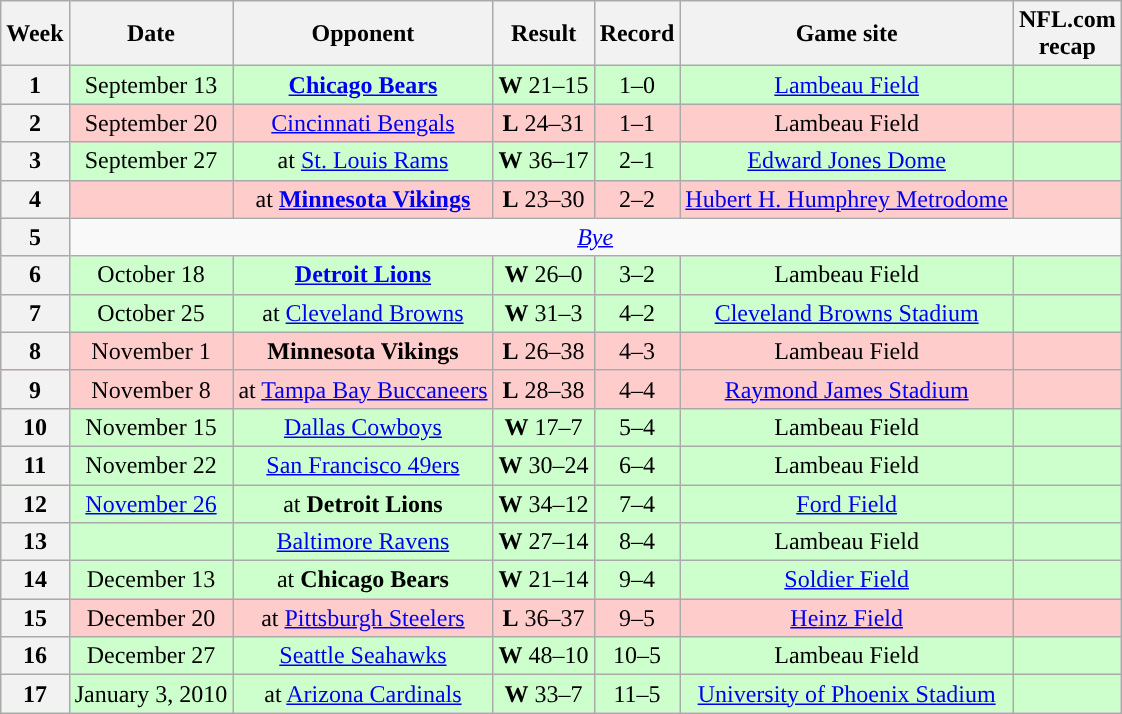<table class="wikitable" style="text-align:center">
<tr>
<th>Week</th>
<th>Date</th>
<th>Opponent</th>
<th>Result</th>
<th>Record</th>
<th>Game site</th>
<th>NFL.com<br>recap</th>
</tr>
<tr style="text-align:center; background:#cfc;">
<th style="text-align:center;">1</th>
<td style="text-align:center;">September 13</td>
<td style="text-align:center;"><strong><a href='#'>Chicago Bears</a></strong></td>
<td style="text-align:center;"><strong>W</strong> 21–15</td>
<td style="text-align:center;">1–0</td>
<td style="text-align:center;"><a href='#'>Lambeau Field</a></td>
<td style="text-align:center;"></td>
</tr>
<tr style="text-align:center; background:#fcc;">
<th style="text-align:center;">2</th>
<td style="text-align:center;">September 20</td>
<td style="text-align:center;"><a href='#'>Cincinnati Bengals</a></td>
<td style="text-align:center;"><strong>L</strong> 24–31</td>
<td style="text-align:center;">1–1</td>
<td style="text-align:center;">Lambeau Field</td>
<td style="text-align:center;"></td>
</tr>
<tr style="text-align:center; background:#cfc;">
<th style="text-align:center;">3</th>
<td style="text-align:center;">September 27</td>
<td style="text-align:center;">at <a href='#'>St. Louis Rams</a></td>
<td style="text-align:center;"><strong>W</strong> 36–17</td>
<td style="text-align:center;">2–1</td>
<td style="text-align:center;"><a href='#'>Edward Jones Dome</a></td>
<td style="text-align:center;"></td>
</tr>
<tr style="text-align:center; background:#fcc;">
<th style="text-align:center;">4</th>
<td style="text-align:center;"></td>
<td style="text-align:center;">at <strong><a href='#'>Minnesota Vikings</a></strong></td>
<td style="text-align:center;"><strong>L</strong> 23–30</td>
<td style="text-align:center;">2–2</td>
<td style="text-align:center;"><a href='#'>Hubert H. Humphrey Metrodome</a></td>
<td style="text-align:center;"></td>
</tr>
<tr>
<th style="text-align:center;">5</th>
<td colspan="9" style="text-align:center;"><em><a href='#'>Bye</a></em></td>
</tr>
<tr style="text-align:center; background:#cfc;">
<th style="text-align:center;">6</th>
<td style="text-align:center;">October 18</td>
<td style="text-align:center;"><strong><a href='#'>Detroit Lions</a></strong></td>
<td style="text-align:center;"><strong>W</strong> 26–0</td>
<td style="text-align:center;">3–2</td>
<td style="text-align:center;">Lambeau Field</td>
<td style="text-align:center;"></td>
</tr>
<tr style="text-align:center; background:#cfc;">
<th style="text-align:center;">7</th>
<td style="text-align:center;">October 25</td>
<td style="text-align:center;">at <a href='#'>Cleveland Browns</a></td>
<td style="text-align:center;"><strong>W</strong> 31–3</td>
<td style="text-align:center;">4–2</td>
<td style="text-align:center;"><a href='#'>Cleveland Browns Stadium</a></td>
<td style="text-align:center;"></td>
</tr>
<tr style="text-align:center; background:#fcc;">
<th style="text-align:center;">8</th>
<td style="text-align:center;">November 1</td>
<td style="text-align:center;"><strong>Minnesota Vikings</strong></td>
<td style="text-align:center;"><strong>L</strong> 26–38</td>
<td style="text-align:center;">4–3</td>
<td style="text-align:center;">Lambeau Field</td>
<td style="text-align:center;"></td>
</tr>
<tr align= center" style="background: #fcc;">
<th style="text-align:center;">9</th>
<td style="text-align:center;">November 8</td>
<td style="text-align:center;">at <a href='#'>Tampa Bay Buccaneers</a></td>
<td style="text-align:center;"><strong>L</strong> 28–38</td>
<td style="text-align:center;">4–4</td>
<td style="text-align:center;"><a href='#'>Raymond James Stadium</a></td>
<td style="text-align:center;"></td>
</tr>
<tr align= center" style="background: #cfc;">
<th style="text-align:center;">10</th>
<td style="text-align:center;">November 15</td>
<td style="text-align:center;"><a href='#'>Dallas Cowboys</a></td>
<td style="text-align:center;"><strong>W</strong> 17–7</td>
<td style="text-align:center;">5–4</td>
<td style="text-align:center;">Lambeau Field</td>
<td style="text-align:center;"></td>
</tr>
<tr align= center" style="background: #cfc;">
<th style="text-align:center;">11</th>
<td style="text-align:center;">November 22</td>
<td style="text-align:center;"><a href='#'>San Francisco 49ers</a></td>
<td style="text-align:center;"><strong>W</strong> 30–24</td>
<td style="text-align:center;">6–4</td>
<td style="text-align:center;">Lambeau Field</td>
<td style="text-align:center;"></td>
</tr>
<tr align= center" style="background: #cfc;">
<th style="text-align:center;">12</th>
<td style="text-align:center;"><a href='#'>November 26</a></td>
<td style="text-align:center;">at <strong>Detroit Lions</strong></td>
<td style="text-align:center;"><strong>W</strong> 34–12</td>
<td style="text-align:center;">7–4</td>
<td style="text-align:center;"><a href='#'>Ford Field</a></td>
<td style="text-align:center;"></td>
</tr>
<tr align= center" style="background: #cfc;">
<th style="text-align:center;">13</th>
<td style="text-align:center;"></td>
<td style="text-align:center;"><a href='#'>Baltimore Ravens</a></td>
<td style="text-align:center;"><strong>W</strong> 27–14</td>
<td style="text-align:center;">8–4</td>
<td style="text-align:center;">Lambeau Field</td>
<td style="text-align:center;"></td>
</tr>
<tr style="background: #cfc;">
<th style="text-align:center;">14</th>
<td style="text-align:center;">December 13</td>
<td style="text-align:center;">at <strong>Chicago Bears</strong></td>
<td style="text-align:center;"><strong>W</strong> 21–14</td>
<td style="text-align:center;">9–4</td>
<td style="text-align:center;"><a href='#'>Soldier Field</a></td>
<td style="text-align:center;"></td>
</tr>
<tr style="background: #fcc;">
<th style="text-align:center;">15</th>
<td style="text-align:center;">December 20</td>
<td style="text-align:center;">at <a href='#'>Pittsburgh Steelers</a></td>
<td style="text-align:center;"><strong>L</strong> 36–37</td>
<td style="text-align:center;">9–5</td>
<td style="text-align:center;"><a href='#'>Heinz Field</a></td>
<td style="text-align:center;"></td>
</tr>
<tr style="background: #cfc;">
<th style="text-align:center;">16</th>
<td style="text-align:center;">December 27</td>
<td style="text-align:center;"><a href='#'>Seattle Seahawks</a></td>
<td style="text-align:center;"><strong>W</strong> 48–10</td>
<td style="text-align:center;">10–5</td>
<td style="text-align:center;">Lambeau Field</td>
<td style="text-align:center;"></td>
</tr>
<tr style="background: #cfc;">
<th style="text-align:center;">17</th>
<td style="text-align:center;">January 3, 2010</td>
<td style="text-align:center;">at <a href='#'>Arizona Cardinals</a></td>
<td style="text-align:center;"><strong>W</strong> 33–7</td>
<td style="text-align:center;">11–5</td>
<td style="text-align:center;"><a href='#'>University of Phoenix Stadium</a></td>
<td style="text-align:center;"></td>
</tr>
</table>
